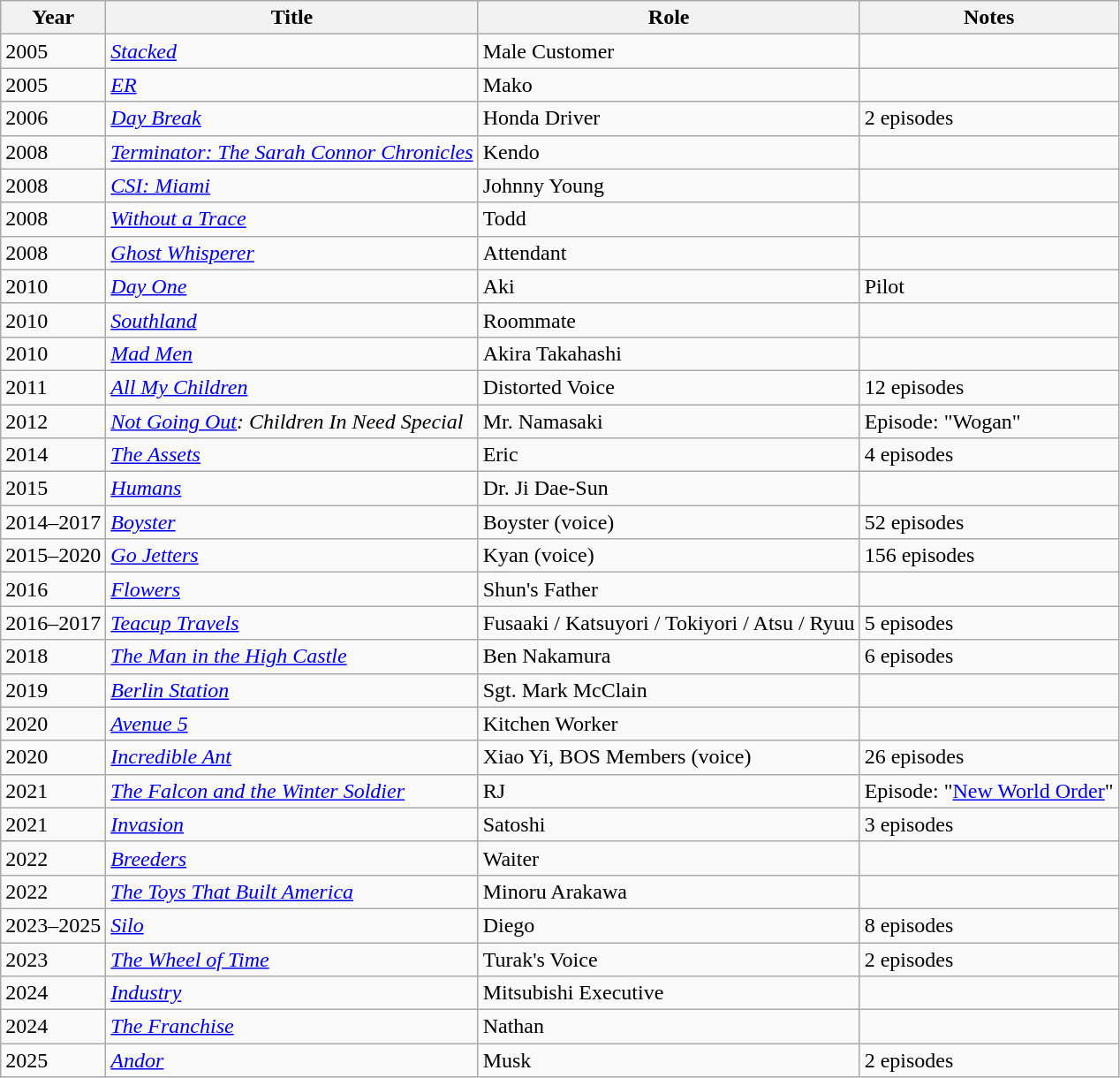<table class="wikitable sortable">
<tr>
<th>Year</th>
<th>Title</th>
<th>Role</th>
<th class="unsortable">Notes</th>
</tr>
<tr>
<td>2005</td>
<td><em><a href='#'>Stacked</a></em></td>
<td>Male Customer</td>
<td></td>
</tr>
<tr>
<td>2005</td>
<td><em><a href='#'>ER</a></em></td>
<td>Mako</td>
<td></td>
</tr>
<tr>
<td>2006</td>
<td><em><a href='#'>Day Break</a></em></td>
<td>Honda Driver</td>
<td>2 episodes</td>
</tr>
<tr>
<td>2008</td>
<td><em><a href='#'>Terminator: The Sarah Connor Chronicles</a></em></td>
<td>Kendo</td>
<td></td>
</tr>
<tr>
<td>2008</td>
<td><em><a href='#'>CSI: Miami</a></em></td>
<td>Johnny Young</td>
<td></td>
</tr>
<tr>
<td>2008</td>
<td><em><a href='#'>Without a Trace</a></em></td>
<td>Todd</td>
<td></td>
</tr>
<tr>
<td>2008</td>
<td><em><a href='#'>Ghost Whisperer</a></em></td>
<td>Attendant</td>
<td></td>
</tr>
<tr>
<td>2010</td>
<td><em><a href='#'>Day One</a></em></td>
<td>Aki</td>
<td>Pilot</td>
</tr>
<tr>
<td>2010</td>
<td><em><a href='#'>Southland</a></em></td>
<td>Roommate</td>
<td></td>
</tr>
<tr>
<td>2010</td>
<td><em><a href='#'>Mad Men</a></em></td>
<td>Akira Takahashi</td>
<td></td>
</tr>
<tr>
<td>2011</td>
<td><em><a href='#'>All My Children</a></em></td>
<td>Distorted Voice</td>
<td>12 episodes</td>
</tr>
<tr>
<td>2012</td>
<td><em><a href='#'>Not Going Out</a>: Children In Need Special</em></td>
<td>Mr. Namasaki</td>
<td>Episode: "Wogan"</td>
</tr>
<tr>
<td>2014</td>
<td><em><a href='#'>The Assets</a></em></td>
<td>Eric</td>
<td>4 episodes</td>
</tr>
<tr>
<td>2015</td>
<td><em><a href='#'>Humans</a></em></td>
<td>Dr. Ji Dae-Sun</td>
<td></td>
</tr>
<tr>
<td>2014–2017</td>
<td><em><a href='#'>Boyster</a></em></td>
<td>Boyster (voice)</td>
<td>52 episodes</td>
</tr>
<tr>
<td>2015–2020</td>
<td><em><a href='#'>Go Jetters</a></em></td>
<td>Kyan (voice)</td>
<td>156 episodes</td>
</tr>
<tr>
<td>2016</td>
<td><em><a href='#'>Flowers</a></em></td>
<td>Shun's Father</td>
<td></td>
</tr>
<tr>
<td>2016–2017</td>
<td><em><a href='#'>Teacup Travels</a></em></td>
<td>Fusaaki / Katsuyori / Tokiyori / Atsu / Ryuu</td>
<td>5 episodes</td>
</tr>
<tr>
<td>2018</td>
<td><em><a href='#'>The Man in the High Castle</a></em></td>
<td>Ben Nakamura</td>
<td>6 episodes</td>
</tr>
<tr>
<td>2019</td>
<td><em><a href='#'>Berlin Station</a></em></td>
<td>Sgt. Mark McClain</td>
<td></td>
</tr>
<tr>
<td>2020</td>
<td><em><a href='#'>Avenue 5</a></em></td>
<td>Kitchen Worker</td>
<td></td>
</tr>
<tr>
<td>2020</td>
<td><em><a href='#'>Incredible Ant</a></em></td>
<td>Xiao Yi, BOS Members (voice)</td>
<td>26 episodes</td>
</tr>
<tr>
<td>2021</td>
<td><em><a href='#'>The Falcon and the Winter Soldier</a></em></td>
<td>RJ</td>
<td>Episode: "<a href='#'>New World Order</a>"</td>
</tr>
<tr>
<td>2021</td>
<td><em><a href='#'>Invasion</a></em></td>
<td>Satoshi</td>
<td>3 episodes</td>
</tr>
<tr>
<td>2022</td>
<td><em><a href='#'>Breeders</a></em></td>
<td>Waiter</td>
<td></td>
</tr>
<tr>
<td>2022</td>
<td><em><a href='#'>The Toys That Built America</a></em></td>
<td>Minoru Arakawa</td>
<td></td>
</tr>
<tr>
<td>2023–2025</td>
<td><em><a href='#'>Silo</a></em></td>
<td>Diego</td>
<td>8 episodes</td>
</tr>
<tr>
<td>2023</td>
<td><em><a href='#'>The Wheel of Time</a></em></td>
<td>Turak's Voice</td>
<td>2 episodes</td>
</tr>
<tr>
<td>2024</td>
<td><em><a href='#'>Industry</a></em></td>
<td>Mitsubishi Executive</td>
<td></td>
</tr>
<tr>
<td>2024</td>
<td><em><a href='#'>The Franchise</a></em></td>
<td>Nathan</td>
<td></td>
</tr>
<tr>
<td>2025</td>
<td><em><a href='#'>Andor</a></em></td>
<td>Musk</td>
<td>2 episodes</td>
</tr>
</table>
